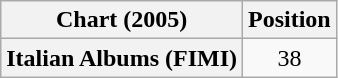<table class="wikitable plainrowheaders" style="text-align:center">
<tr>
<th scope="col">Chart (2005)</th>
<th scope="col">Position</th>
</tr>
<tr>
<th scope="row">Italian Albums (FIMI)</th>
<td>38</td>
</tr>
</table>
